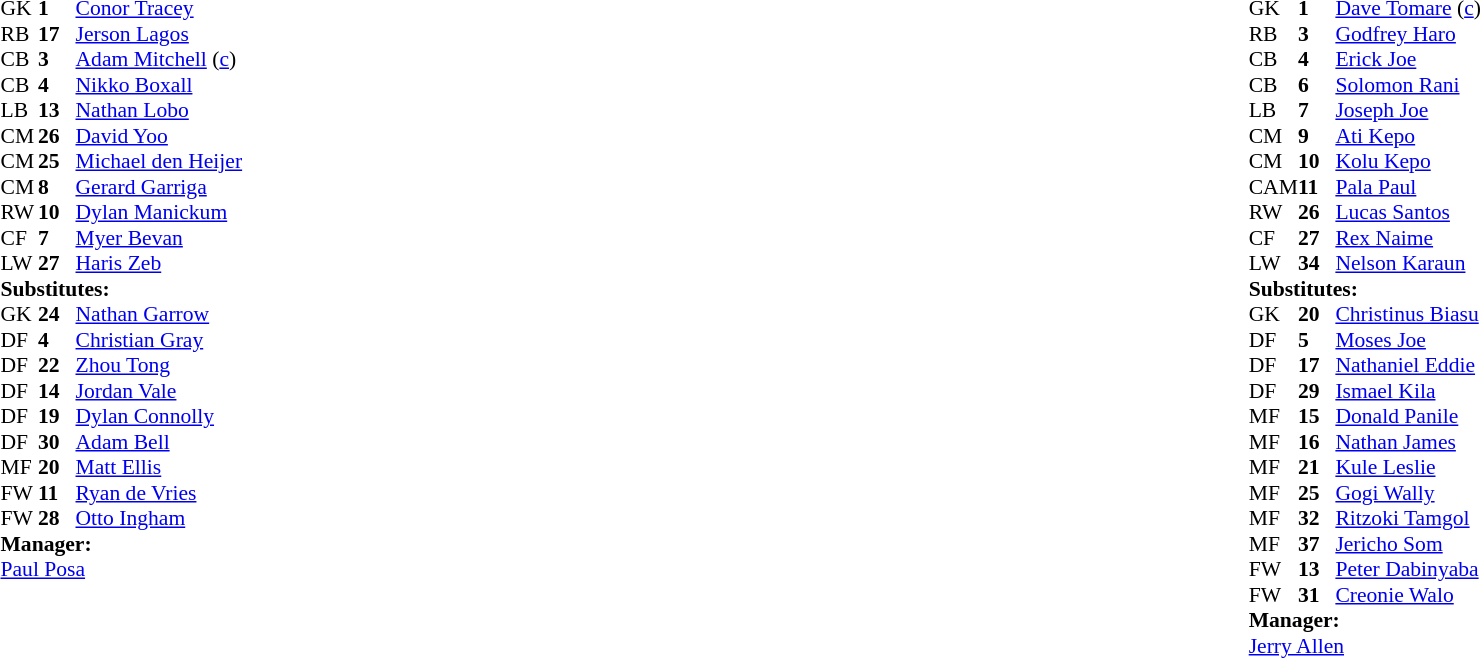<table width="100%">
<tr>
<td valign="top" width="40%"><br><table style="font-size:90%" cellspacing="0" cellpadding="0">
<tr>
<th width=25></th>
<th width=25></th>
</tr>
<tr>
<td>GK</td>
<td><strong>1</strong></td>
<td> <a href='#'>Conor Tracey</a></td>
</tr>
<tr>
<td>RB</td>
<td><strong>17</strong></td>
<td> <a href='#'>Jerson Lagos</a></td>
</tr>
<tr>
<td>CB</td>
<td><strong>3</strong></td>
<td> <a href='#'>Adam Mitchell</a> (<a href='#'>c</a>)</td>
</tr>
<tr>
<td>CB</td>
<td><strong>4</strong></td>
<td> <a href='#'>Nikko Boxall</a></td>
</tr>
<tr>
<td>LB</td>
<td><strong>13</strong></td>
<td> <a href='#'>Nathan Lobo</a></td>
</tr>
<tr>
<td>CM</td>
<td><strong>26</strong></td>
<td> <a href='#'>David Yoo</a></td>
<td></td>
<td></td>
</tr>
<tr>
<td>CM</td>
<td><strong>25</strong></td>
<td> <a href='#'>Michael den Heijer</a></td>
<td></td>
</tr>
<tr>
<td>CM</td>
<td><strong>8</strong></td>
<td> <a href='#'>Gerard Garriga</a></td>
<td></td>
<td></td>
</tr>
<tr>
<td>RW</td>
<td><strong>10</strong></td>
<td> <a href='#'>Dylan Manickum</a></td>
<td></td>
<td></td>
</tr>
<tr>
<td>CF</td>
<td><strong>7</strong></td>
<td> <a href='#'>Myer Bevan</a></td>
</tr>
<tr>
<td>LW</td>
<td><strong>27</strong></td>
<td> <a href='#'>Haris Zeb</a></td>
<td></td>
<td></td>
</tr>
<tr>
<td colspan=3><strong>Substitutes:</strong></td>
</tr>
<tr>
<td>GK</td>
<td><strong>24</strong></td>
<td> <a href='#'>Nathan Garrow</a></td>
</tr>
<tr>
<td>DF</td>
<td><strong>4</strong></td>
<td> <a href='#'>Christian Gray</a></td>
<td></td>
<td></td>
</tr>
<tr>
<td>DF</td>
<td><strong>22</strong></td>
<td> <a href='#'>Zhou Tong</a></td>
</tr>
<tr>
<td>DF</td>
<td><strong>14</strong></td>
<td> <a href='#'>Jordan Vale</a></td>
<td></td>
<td></td>
</tr>
<tr>
<td>DF</td>
<td><strong>19</strong></td>
<td> <a href='#'>Dylan Connolly</a></td>
</tr>
<tr>
<td>DF</td>
<td><strong>30</strong></td>
<td> <a href='#'>Adam Bell</a></td>
</tr>
<tr>
<td>MF</td>
<td><strong>20</strong></td>
<td> <a href='#'>Matt Ellis</a></td>
<td></td>
<td></td>
</tr>
<tr>
<td>FW</td>
<td><strong>11</strong></td>
<td> <a href='#'>Ryan de Vries</a></td>
<td></td>
<td></td>
</tr>
<tr>
<td>FW</td>
<td><strong>28</strong></td>
<td> <a href='#'>Otto Ingham</a></td>
</tr>
<tr>
<td colspan=3><strong>Manager:</strong></td>
</tr>
<tr>
<td colspan=3> <a href='#'>Paul Posa</a></td>
</tr>
</table>
</td>
<td valign="top" width="50%"><br><table style="font-size:90%; margin:auto" cellspacing="0" cellpadding="0">
<tr>
<th width=25></th>
<th width=25></th>
</tr>
<tr>
<td>GK</td>
<td><strong>1</strong></td>
<td> <a href='#'>Dave Tomare</a> (<a href='#'>c</a>)</td>
</tr>
<tr>
<td>RB</td>
<td><strong>3</strong></td>
<td> <a href='#'>Godfrey Haro</a></td>
</tr>
<tr>
<td>CB</td>
<td><strong>4</strong></td>
<td> <a href='#'>Erick Joe</a></td>
<td></td>
</tr>
<tr>
<td>CB</td>
<td><strong>6</strong></td>
<td> <a href='#'>Solomon Rani</a></td>
</tr>
<tr>
<td>LB</td>
<td><strong>7</strong></td>
<td> <a href='#'>Joseph Joe</a></td>
<td></td>
<td></td>
</tr>
<tr>
<td>CM</td>
<td><strong>9</strong></td>
<td> <a href='#'>Ati Kepo</a></td>
<td></td>
<td></td>
</tr>
<tr>
<td>CM</td>
<td><strong>10</strong></td>
<td> <a href='#'>Kolu Kepo</a></td>
</tr>
<tr>
<td>CAM</td>
<td><strong>11</strong></td>
<td> <a href='#'>Pala Paul</a></td>
</tr>
<tr>
<td>RW</td>
<td><strong>26</strong></td>
<td> <a href='#'>Lucas Santos</a></td>
</tr>
<tr>
<td>CF</td>
<td><strong>27</strong></td>
<td> <a href='#'>Rex Naime</a></td>
</tr>
<tr>
<td>LW</td>
<td><strong>34</strong></td>
<td> <a href='#'>Nelson Karaun</a></td>
</tr>
<tr>
<td colspan=3><strong>Substitutes:</strong></td>
</tr>
<tr>
<td>GK</td>
<td><strong>20</strong></td>
<td> <a href='#'>Christinus Biasu</a></td>
</tr>
<tr>
<td>DF</td>
<td><strong>5</strong></td>
<td> <a href='#'>Moses Joe</a></td>
</tr>
<tr>
<td>DF</td>
<td><strong>17</strong></td>
<td> <a href='#'>Nathaniel Eddie</a></td>
</tr>
<tr>
<td>DF</td>
<td><strong>29</strong></td>
<td> <a href='#'>Ismael Kila</a></td>
</tr>
<tr>
<td>MF</td>
<td><strong>15</strong></td>
<td> <a href='#'>Donald Panile</a></td>
</tr>
<tr>
<td>MF</td>
<td><strong>16</strong></td>
<td> <a href='#'>Nathan James</a></td>
</tr>
<tr>
<td>MF</td>
<td><strong>21</strong></td>
<td> <a href='#'>Kule Leslie</a></td>
<td></td>
<td></td>
</tr>
<tr>
<td>MF</td>
<td><strong>25</strong></td>
<td> <a href='#'>Gogi Wally</a></td>
</tr>
<tr>
<td>MF</td>
<td><strong>32</strong></td>
<td> <a href='#'>Ritzoki Tamgol</a></td>
<td></td>
<td></td>
</tr>
<tr>
<td>MF</td>
<td><strong>37</strong></td>
<td> <a href='#'>Jericho Som</a></td>
</tr>
<tr>
<td>FW</td>
<td><strong>13</strong></td>
<td> <a href='#'>Peter Dabinyaba</a></td>
</tr>
<tr>
<td>FW</td>
<td><strong>31</strong></td>
<td> <a href='#'>Creonie Walo</a></td>
</tr>
<tr>
<td colspan=3><strong>Manager:</strong></td>
</tr>
<tr>
<td colspan=3> <a href='#'>Jerry Allen</a></td>
</tr>
</table>
</td>
</tr>
</table>
